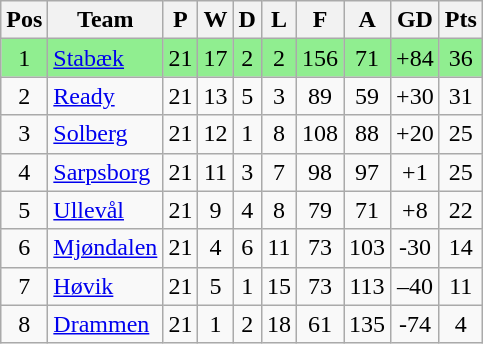<table class="wikitable sortable" style="text-align: center;">
<tr>
<th>Pos</th>
<th>Team</th>
<th>P</th>
<th>W</th>
<th>D</th>
<th>L</th>
<th>F</th>
<th>A</th>
<th>GD</th>
<th>Pts</th>
</tr>
<tr style="background:#90EE90;">
<td>1</td>
<td align="left"><a href='#'>Stabæk</a></td>
<td>21</td>
<td>17</td>
<td>2</td>
<td>2</td>
<td>156</td>
<td>71</td>
<td>+84</td>
<td>36</td>
</tr>
<tr>
<td>2</td>
<td align="left"><a href='#'>Ready</a></td>
<td>21</td>
<td>13</td>
<td>5</td>
<td>3</td>
<td>89</td>
<td>59</td>
<td>+30</td>
<td>31</td>
</tr>
<tr>
<td>3</td>
<td align="left"><a href='#'>Solberg</a></td>
<td>21</td>
<td>12</td>
<td>1</td>
<td>8</td>
<td>108</td>
<td>88</td>
<td>+20</td>
<td>25</td>
</tr>
<tr>
<td>4</td>
<td align="left"><a href='#'>Sarpsborg</a></td>
<td>21</td>
<td>11</td>
<td>3</td>
<td>7</td>
<td>98</td>
<td>97</td>
<td>+1</td>
<td>25</td>
</tr>
<tr>
<td>5</td>
<td align="left"><a href='#'>Ullevål</a></td>
<td>21</td>
<td>9</td>
<td>4</td>
<td>8</td>
<td>79</td>
<td>71</td>
<td>+8</td>
<td>22</td>
</tr>
<tr>
<td>6</td>
<td align="left"><a href='#'>Mjøndalen</a></td>
<td>21</td>
<td>4</td>
<td>6</td>
<td>11</td>
<td>73</td>
<td>103</td>
<td>-30</td>
<td>14</td>
</tr>
<tr>
<td>7</td>
<td align="left"><a href='#'>Høvik</a></td>
<td>21</td>
<td>5</td>
<td>1</td>
<td>15</td>
<td>73</td>
<td>113</td>
<td>–40</td>
<td>11</td>
</tr>
<tr>
<td>8</td>
<td align="left"><a href='#'>Drammen</a></td>
<td>21</td>
<td>1</td>
<td>2</td>
<td>18</td>
<td>61</td>
<td>135</td>
<td>-74</td>
<td>4</td>
</tr>
</table>
